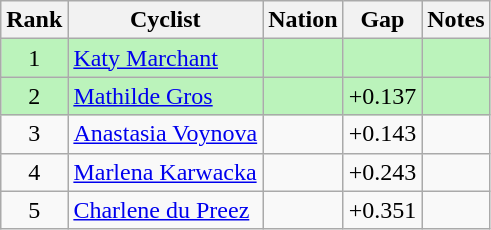<table class="wikitable" style="text-align:center">
<tr>
<th>Rank</th>
<th>Cyclist</th>
<th>Nation</th>
<th>Gap</th>
<th>Notes</th>
</tr>
<tr bgcolor=#bbf3bb>
<td>1</td>
<td align=left><a href='#'>Katy Marchant</a></td>
<td align=left></td>
<td></td>
<td></td>
</tr>
<tr bgcolor=#bbf3bb>
<td>2</td>
<td align=left><a href='#'>Mathilde Gros</a></td>
<td align=left></td>
<td>+0.137</td>
<td></td>
</tr>
<tr>
<td>3</td>
<td align=left><a href='#'>Anastasia Voynova</a></td>
<td align=left></td>
<td>+0.143</td>
<td></td>
</tr>
<tr>
<td>4</td>
<td align=left><a href='#'>Marlena Karwacka</a></td>
<td align=left></td>
<td>+0.243</td>
<td></td>
</tr>
<tr>
<td>5</td>
<td align=left><a href='#'>Charlene du Preez</a></td>
<td align=left></td>
<td>+0.351</td>
<td></td>
</tr>
</table>
